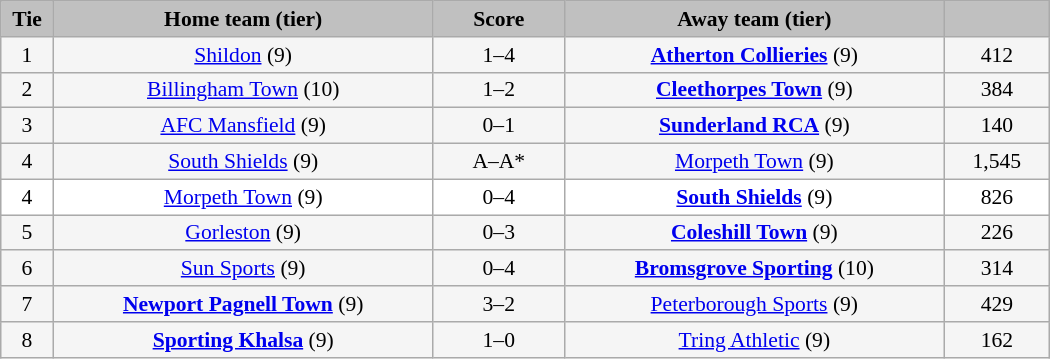<table class="wikitable" style="width: 700px; background:WhiteSmoke; text-align:center; font-size:90%">
<tr>
<td scope="col" style="width:  5.00%; background:silver;"><strong>Tie</strong></td>
<td scope="col" style="width: 36.25%; background:silver;"><strong>Home team (tier)</strong></td>
<td scope="col" style="width: 12.50%; background:silver;"><strong>Score</strong></td>
<td scope="col" style="width: 36.25%; background:silver;"><strong>Away team (tier)</strong></td>
<td scope="col" style="width: 10.00%; background:silver;"><strong></strong></td>
</tr>
<tr>
<td>1</td>
<td><a href='#'>Shildon</a> (9)</td>
<td>1–4</td>
<td><strong><a href='#'>Atherton Collieries</a></strong> (9)</td>
<td>412</td>
</tr>
<tr>
<td>2</td>
<td><a href='#'>Billingham Town</a> (10)</td>
<td>1–2</td>
<td><strong><a href='#'>Cleethorpes Town</a></strong> (9)</td>
<td>384</td>
</tr>
<tr>
<td>3</td>
<td><a href='#'>AFC Mansfield</a> (9)</td>
<td>0–1</td>
<td><strong><a href='#'>Sunderland RCA</a></strong> (9)</td>
<td>140</td>
</tr>
<tr>
<td>4</td>
<td><a href='#'>South Shields</a> (9)</td>
<td>A–A*</td>
<td><a href='#'>Morpeth Town</a> (9)</td>
<td>1,545</td>
</tr>
<tr style="background:white;">
<td>4</td>
<td><a href='#'>Morpeth Town</a> (9)</td>
<td>0–4</td>
<td><strong><a href='#'>South Shields</a></strong> (9)</td>
<td>826</td>
</tr>
<tr>
<td>5</td>
<td><a href='#'>Gorleston</a> (9)</td>
<td>0–3</td>
<td><strong><a href='#'>Coleshill Town</a></strong> (9)</td>
<td>226</td>
</tr>
<tr>
<td>6</td>
<td><a href='#'>Sun Sports</a> (9)</td>
<td>0–4</td>
<td><strong><a href='#'>Bromsgrove Sporting</a></strong> (10)</td>
<td>314</td>
</tr>
<tr>
<td>7</td>
<td><strong><a href='#'>Newport Pagnell Town</a></strong> (9)</td>
<td>3–2</td>
<td><a href='#'>Peterborough Sports</a> (9)</td>
<td>429</td>
</tr>
<tr>
<td>8</td>
<td><strong><a href='#'>Sporting Khalsa</a></strong> (9)</td>
<td>1–0</td>
<td><a href='#'>Tring Athletic</a> (9)</td>
<td>162</td>
</tr>
</table>
